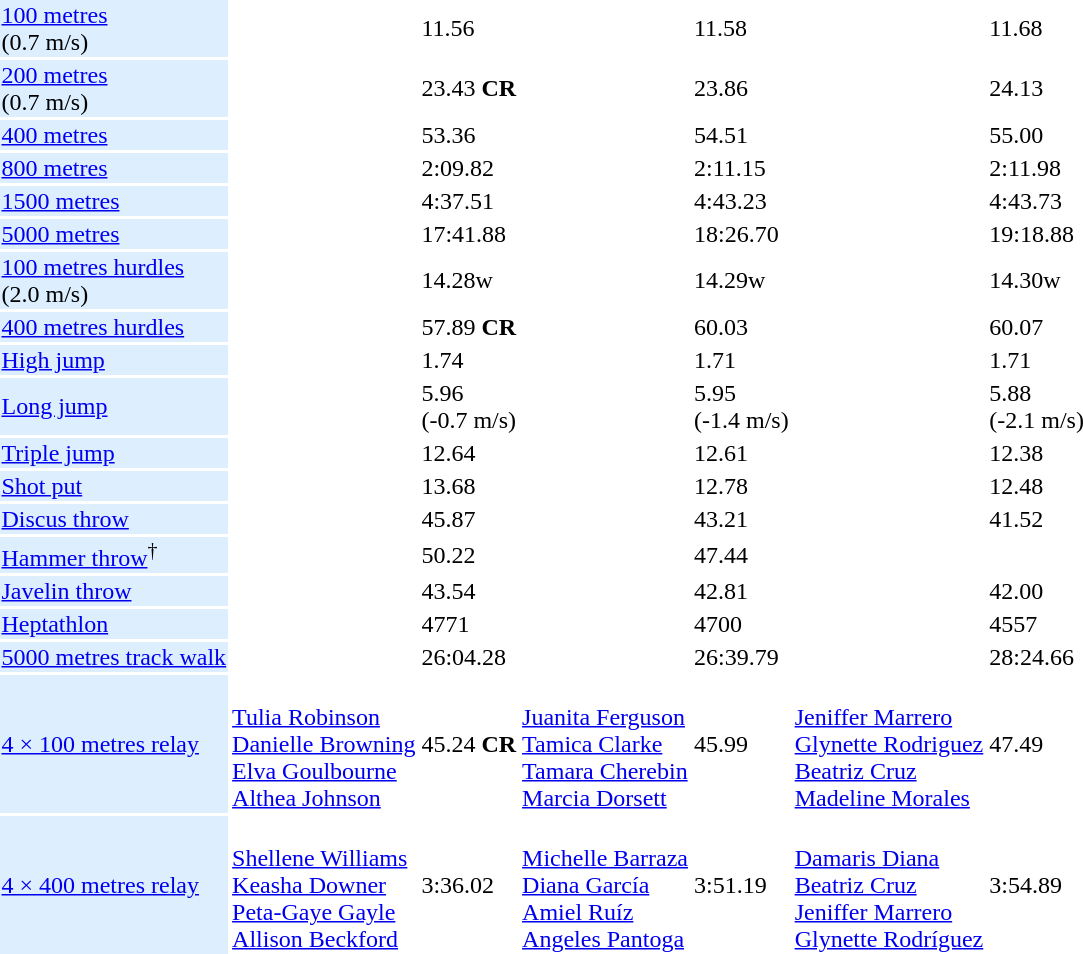<table>
<tr>
<td bgcolor = DDEEFF><a href='#'>100 metres</a> <br> (0.7 m/s)</td>
<td></td>
<td>11.56</td>
<td></td>
<td>11.58</td>
<td></td>
<td>11.68</td>
</tr>
<tr>
<td bgcolor = DDEEFF><a href='#'>200 metres</a> <br> (0.7 m/s)</td>
<td></td>
<td>23.43 <strong>CR</strong></td>
<td></td>
<td>23.86</td>
<td></td>
<td>24.13</td>
</tr>
<tr>
<td bgcolor = DDEEFF><a href='#'>400 metres</a></td>
<td></td>
<td>53.36</td>
<td></td>
<td>54.51</td>
<td></td>
<td>55.00</td>
</tr>
<tr>
<td bgcolor = DDEEFF><a href='#'>800 metres</a></td>
<td></td>
<td>2:09.82</td>
<td></td>
<td>2:11.15</td>
<td></td>
<td>2:11.98</td>
</tr>
<tr>
<td bgcolor = DDEEFF><a href='#'>1500 metres</a></td>
<td></td>
<td>4:37.51</td>
<td></td>
<td>4:43.23</td>
<td></td>
<td>4:43.73</td>
</tr>
<tr>
<td bgcolor = DDEEFF><a href='#'>5000 metres</a></td>
<td></td>
<td>17:41.88</td>
<td></td>
<td>18:26.70</td>
<td></td>
<td>19:18.88</td>
</tr>
<tr>
<td bgcolor = DDEEFF><a href='#'>100 metres hurdles</a> <br> (2.0 m/s)</td>
<td></td>
<td>14.28w</td>
<td></td>
<td>14.29w</td>
<td></td>
<td>14.30w</td>
</tr>
<tr>
<td bgcolor = DDEEFF><a href='#'>400 metres hurdles</a></td>
<td></td>
<td>57.89 <strong>CR</strong></td>
<td></td>
<td>60.03</td>
<td></td>
<td>60.07</td>
</tr>
<tr>
<td bgcolor = DDEEFF><a href='#'>High jump</a></td>
<td></td>
<td>1.74</td>
<td></td>
<td>1.71</td>
<td></td>
<td>1.71</td>
</tr>
<tr>
<td bgcolor = DDEEFF><a href='#'>Long jump</a></td>
<td></td>
<td>5.96 <br> (-0.7 m/s)</td>
<td></td>
<td>5.95 <br> (-1.4 m/s)</td>
<td></td>
<td>5.88 <br> (-2.1 m/s)</td>
</tr>
<tr>
<td bgcolor = DDEEFF><a href='#'>Triple jump</a></td>
<td></td>
<td>12.64</td>
<td></td>
<td>12.61</td>
<td></td>
<td>12.38</td>
</tr>
<tr>
<td bgcolor = DDEEFF><a href='#'>Shot put</a></td>
<td></td>
<td>13.68</td>
<td></td>
<td>12.78</td>
<td></td>
<td>12.48</td>
</tr>
<tr>
<td bgcolor = DDEEFF><a href='#'>Discus throw</a></td>
<td></td>
<td>45.87</td>
<td></td>
<td>43.21</td>
<td></td>
<td>41.52</td>
</tr>
<tr>
<td bgcolor = DDEEFF><a href='#'>Hammer throw</a><sup>†</sup></td>
<td></td>
<td>50.22</td>
<td></td>
<td>47.44</td>
<td></td>
<td></td>
</tr>
<tr>
<td bgcolor = DDEEFF><a href='#'>Javelin throw</a></td>
<td></td>
<td>43.54</td>
<td></td>
<td>42.81</td>
<td></td>
<td>42.00</td>
</tr>
<tr>
<td bgcolor = DDEEFF><a href='#'>Heptathlon</a></td>
<td></td>
<td>4771</td>
<td></td>
<td>4700</td>
<td></td>
<td>4557</td>
</tr>
<tr>
<td bgcolor = DDEEFF><a href='#'>5000 metres track walk</a></td>
<td></td>
<td>26:04.28</td>
<td></td>
<td>26:39.79</td>
<td></td>
<td>28:24.66</td>
</tr>
<tr>
<td bgcolor = DDEEFF><a href='#'>4 × 100 metres relay</a></td>
<td> <br><a href='#'>Tulia Robinson</a> <br><a href='#'>Danielle Browning</a> <br><a href='#'>Elva Goulbourne</a> <br><a href='#'>Althea Johnson</a></td>
<td>45.24 <strong>CR</strong></td>
<td> <br><a href='#'>Juanita Ferguson</a> <br><a href='#'>Tamica Clarke</a> <br><a href='#'>Tamara Cherebin</a> <br><a href='#'>Marcia Dorsett</a></td>
<td>45.99</td>
<td> <br><a href='#'>Jeniffer Marrero</a> <br><a href='#'>Glynette Rodriguez</a> <br><a href='#'>Beatriz Cruz</a> <br><a href='#'>Madeline Morales</a></td>
<td>47.49</td>
</tr>
<tr>
<td bgcolor = DDEEFF><a href='#'>4 × 400 metres relay</a></td>
<td> <br><a href='#'>Shellene Williams</a> <br><a href='#'>Keasha Downer</a> <br><a href='#'>Peta-Gaye Gayle</a> <br><a href='#'>Allison Beckford</a></td>
<td>3:36.02</td>
<td> <br><a href='#'>Michelle Barraza</a> <br><a href='#'>Diana García</a> <br><a href='#'>Amiel Ruíz</a> <br><a href='#'>Angeles Pantoga</a></td>
<td>3:51.19</td>
<td> <br><a href='#'>Damaris Diana</a> <br><a href='#'>Beatriz Cruz</a> <br><a href='#'>Jeniffer Marrero</a> <br><a href='#'>Glynette Rodríguez</a></td>
<td>3:54.89</td>
</tr>
</table>
